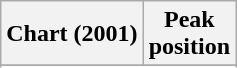<table class="wikitable sortable plainrowheaders">
<tr>
<th scope="col">Chart (2001)</th>
<th scope="col">Peak<br>position</th>
</tr>
<tr>
</tr>
<tr>
</tr>
<tr>
</tr>
</table>
